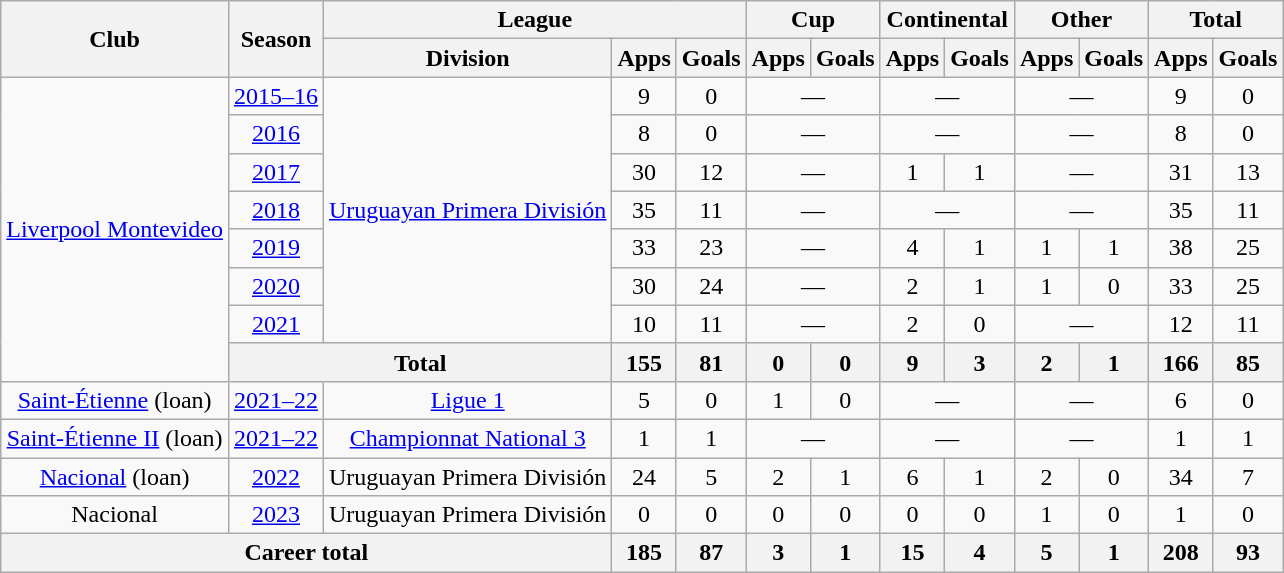<table class="wikitable" style="text-align:center">
<tr>
<th rowspan="2">Club</th>
<th rowspan="2">Season</th>
<th colspan="3">League</th>
<th colspan="2">Cup</th>
<th colspan="2">Continental</th>
<th colspan="2">Other</th>
<th colspan="2">Total</th>
</tr>
<tr>
<th>Division</th>
<th>Apps</th>
<th>Goals</th>
<th>Apps</th>
<th>Goals</th>
<th>Apps</th>
<th>Goals</th>
<th>Apps</th>
<th>Goals</th>
<th>Apps</th>
<th>Goals</th>
</tr>
<tr>
<td rowspan="8"><a href='#'>Liverpool Montevideo</a></td>
<td><a href='#'>2015–16</a></td>
<td rowspan="7"><a href='#'>Uruguayan Primera División</a></td>
<td>9</td>
<td>0</td>
<td colspan="2">—</td>
<td colspan="2">—</td>
<td colspan="2">—</td>
<td>9</td>
<td>0</td>
</tr>
<tr>
<td><a href='#'>2016</a></td>
<td>8</td>
<td>0</td>
<td colspan="2">—</td>
<td colspan="2">—</td>
<td colspan="2">—</td>
<td>8</td>
<td>0</td>
</tr>
<tr>
<td><a href='#'>2017</a></td>
<td>30</td>
<td>12</td>
<td colspan="2">—</td>
<td>1</td>
<td>1</td>
<td colspan="2">—</td>
<td>31</td>
<td>13</td>
</tr>
<tr>
<td><a href='#'>2018</a></td>
<td>35</td>
<td>11</td>
<td colspan="2">—</td>
<td colspan="2">—</td>
<td colspan="2">—</td>
<td>35</td>
<td>11</td>
</tr>
<tr>
<td><a href='#'>2019</a></td>
<td>33</td>
<td>23</td>
<td colspan="2">—</td>
<td>4</td>
<td>1</td>
<td>1</td>
<td>1</td>
<td>38</td>
<td>25</td>
</tr>
<tr>
<td><a href='#'>2020</a></td>
<td>30</td>
<td>24</td>
<td colspan="2">—</td>
<td>2</td>
<td>1</td>
<td>1</td>
<td>0</td>
<td>33</td>
<td>25</td>
</tr>
<tr>
<td><a href='#'>2021</a></td>
<td>10</td>
<td>11</td>
<td colspan="2">—</td>
<td>2</td>
<td>0</td>
<td colspan="2">—</td>
<td>12</td>
<td>11</td>
</tr>
<tr>
<th colspan="2">Total</th>
<th>155</th>
<th>81</th>
<th>0</th>
<th>0</th>
<th>9</th>
<th>3</th>
<th>2</th>
<th>1</th>
<th>166</th>
<th>85</th>
</tr>
<tr>
<td><a href='#'>Saint-Étienne</a> (loan)</td>
<td><a href='#'>2021–22</a></td>
<td><a href='#'>Ligue 1</a></td>
<td>5</td>
<td>0</td>
<td>1</td>
<td>0</td>
<td colspan="2">—</td>
<td colspan="2">—</td>
<td>6</td>
<td>0</td>
</tr>
<tr>
<td><a href='#'>Saint-Étienne II</a> (loan)</td>
<td><a href='#'>2021–22</a></td>
<td><a href='#'>Championnat National 3</a></td>
<td>1</td>
<td>1</td>
<td colspan="2">—</td>
<td colspan="2">—</td>
<td colspan="2">—</td>
<td>1</td>
<td>1</td>
</tr>
<tr>
<td><a href='#'>Nacional</a> (loan)</td>
<td><a href='#'>2022</a></td>
<td>Uruguayan Primera División</td>
<td>24</td>
<td>5</td>
<td>2</td>
<td>1</td>
<td>6</td>
<td>1</td>
<td>2</td>
<td>0</td>
<td>34</td>
<td>7</td>
</tr>
<tr>
<td>Nacional</td>
<td><a href='#'>2023</a></td>
<td>Uruguayan Primera División</td>
<td>0</td>
<td>0</td>
<td>0</td>
<td>0</td>
<td>0</td>
<td>0</td>
<td>1</td>
<td>0</td>
<td>1</td>
<td>0</td>
</tr>
<tr>
<th colspan="3">Career total</th>
<th>185</th>
<th>87</th>
<th>3</th>
<th>1</th>
<th>15</th>
<th>4</th>
<th>5</th>
<th>1</th>
<th>208</th>
<th>93</th>
</tr>
</table>
